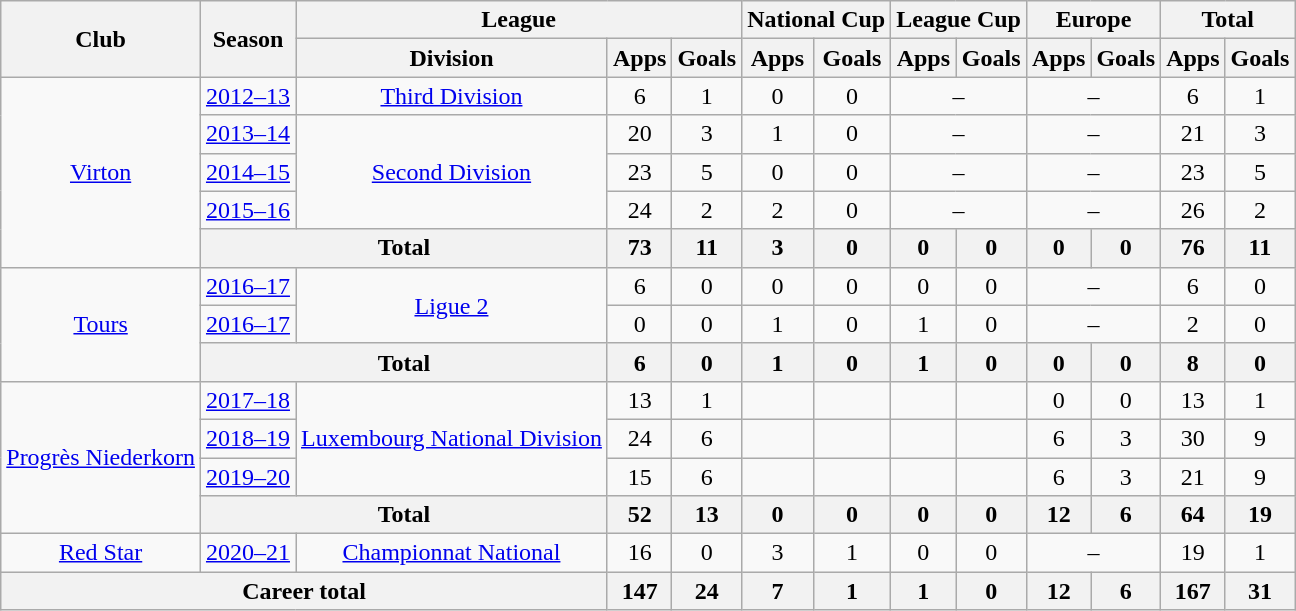<table class="wikitable" style="text-align:center">
<tr>
<th rowspan="2">Club</th>
<th rowspan="2">Season</th>
<th colspan="3">League</th>
<th colspan="2">National Cup</th>
<th colspan="2">League Cup</th>
<th colspan="2">Europe</th>
<th colspan="2">Total</th>
</tr>
<tr>
<th>Division</th>
<th>Apps</th>
<th>Goals</th>
<th>Apps</th>
<th>Goals</th>
<th>Apps</th>
<th>Goals</th>
<th>Apps</th>
<th>Goals</th>
<th>Apps</th>
<th>Goals</th>
</tr>
<tr>
<td rowspan="5"><a href='#'>Virton</a></td>
<td><a href='#'>2012–13</a></td>
<td><a href='#'>Third Division</a></td>
<td>6</td>
<td>1</td>
<td>0</td>
<td>0</td>
<td colspan="2">–</td>
<td colspan="2">–</td>
<td>6</td>
<td>1</td>
</tr>
<tr>
<td><a href='#'>2013–14</a></td>
<td rowspan="3"><a href='#'>Second Division</a></td>
<td>20</td>
<td>3</td>
<td>1</td>
<td>0</td>
<td colspan="2">–</td>
<td colspan="2">–</td>
<td>21</td>
<td>3</td>
</tr>
<tr>
<td><a href='#'>2014–15</a></td>
<td>23</td>
<td>5</td>
<td>0</td>
<td>0</td>
<td colspan="2">–</td>
<td colspan="2">–</td>
<td>23</td>
<td>5</td>
</tr>
<tr>
<td><a href='#'>2015–16</a></td>
<td>24</td>
<td>2</td>
<td>2</td>
<td>0</td>
<td colspan="2">–</td>
<td colspan="2">–</td>
<td>26</td>
<td>2</td>
</tr>
<tr>
<th colspan="2">Total</th>
<th>73</th>
<th>11</th>
<th>3</th>
<th>0</th>
<th>0</th>
<th>0</th>
<th>0</th>
<th>0</th>
<th>76</th>
<th>11</th>
</tr>
<tr>
<td rowspan="3"><a href='#'>Tours</a></td>
<td><a href='#'>2016–17</a></td>
<td rowspan="2"><a href='#'>Ligue 2</a></td>
<td>6</td>
<td>0</td>
<td>0</td>
<td>0</td>
<td>0</td>
<td>0</td>
<td colspan="2">–</td>
<td>6</td>
<td>0</td>
</tr>
<tr>
<td><a href='#'>2016–17</a></td>
<td>0</td>
<td>0</td>
<td>1</td>
<td>0</td>
<td>1</td>
<td>0</td>
<td colspan="2">–</td>
<td>2</td>
<td>0</td>
</tr>
<tr>
<th colspan="2">Total</th>
<th>6</th>
<th>0</th>
<th>1</th>
<th>0</th>
<th>1</th>
<th>0</th>
<th>0</th>
<th>0</th>
<th>8</th>
<th>0</th>
</tr>
<tr>
<td rowspan="4"><a href='#'>Progrès Niederkorn</a></td>
<td><a href='#'>2017–18</a></td>
<td rowspan="3"><a href='#'>Luxembourg National Division</a></td>
<td>13</td>
<td>1</td>
<td></td>
<td></td>
<td></td>
<td></td>
<td>0</td>
<td>0</td>
<td>13</td>
<td>1</td>
</tr>
<tr>
<td><a href='#'>2018–19</a></td>
<td>24</td>
<td>6</td>
<td></td>
<td></td>
<td></td>
<td></td>
<td>6</td>
<td>3</td>
<td>30</td>
<td>9</td>
</tr>
<tr>
<td><a href='#'>2019–20</a></td>
<td>15</td>
<td>6</td>
<td></td>
<td></td>
<td></td>
<td></td>
<td>6</td>
<td>3</td>
<td>21</td>
<td>9</td>
</tr>
<tr>
<th colspan="2">Total</th>
<th>52</th>
<th>13</th>
<th>0</th>
<th>0</th>
<th>0</th>
<th>0</th>
<th>12</th>
<th>6</th>
<th>64</th>
<th>19</th>
</tr>
<tr>
<td><a href='#'>Red Star</a></td>
<td><a href='#'>2020–21</a></td>
<td><a href='#'>Championnat National</a></td>
<td>16</td>
<td>0</td>
<td>3</td>
<td>1</td>
<td>0</td>
<td>0</td>
<td colspan="2">–</td>
<td>19</td>
<td>1</td>
</tr>
<tr>
<th colspan="3">Career total</th>
<th>147</th>
<th>24</th>
<th>7</th>
<th>1</th>
<th>1</th>
<th>0</th>
<th>12</th>
<th>6</th>
<th>167</th>
<th>31</th>
</tr>
</table>
